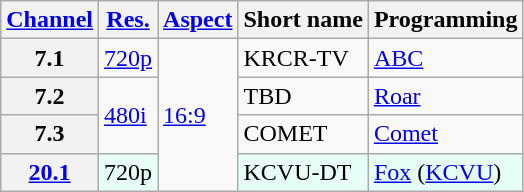<table class="wikitable">
<tr>
<th scope = "col"><a href='#'>Channel</a></th>
<th scope = "col"><a href='#'>Res.</a></th>
<th scope = "col"><a href='#'>Aspect</a></th>
<th scope = "col">Short name</th>
<th scope = "col">Programming</th>
</tr>
<tr>
<th scope = "row">7.1</th>
<td><a href='#'>720p</a></td>
<td rowspan=4><a href='#'>16:9</a></td>
<td>KRCR-TV</td>
<td><a href='#'>ABC</a></td>
</tr>
<tr>
<th scope = "row">7.2</th>
<td rowspan=2><a href='#'>480i</a></td>
<td>TBD</td>
<td><a href='#'>Roar</a></td>
</tr>
<tr>
<th scope = "row">7.3</th>
<td>COMET</td>
<td><a href='#'>Comet</a></td>
</tr>
<tr style="background-color: #E6FFF7;">
<th scope = "row"><a href='#'>20.1</a></th>
<td>720p</td>
<td>KCVU-DT</td>
<td><a href='#'>Fox</a> (<a href='#'>KCVU</a>)</td>
</tr>
</table>
